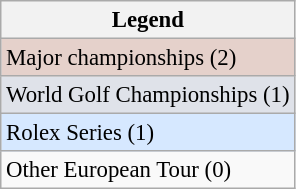<table class="wikitable" style="font-size:95%;">
<tr>
<th>Legend</th>
</tr>
<tr style="background:#e5d1cb;">
<td>Major championships (2)</td>
</tr>
<tr style="background:#dfe2e9;">
<td>World Golf Championships (1)</td>
</tr>
<tr style="background:#D6E8FF;">
<td>Rolex Series (1)</td>
</tr>
<tr>
<td>Other European Tour (0)</td>
</tr>
</table>
